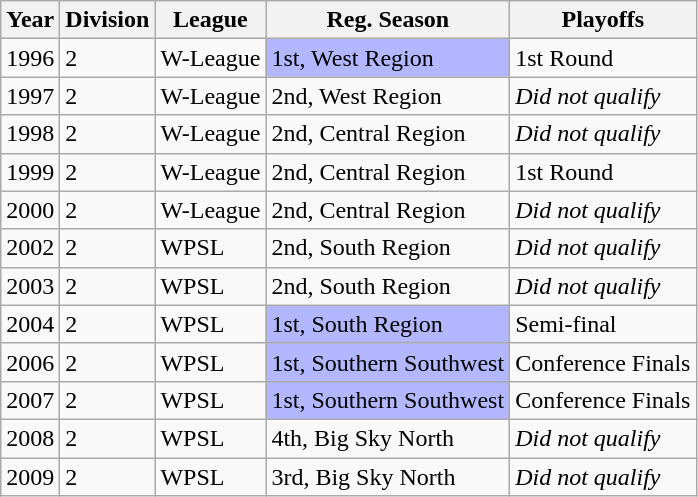<table class="wikitable">
<tr>
<th>Year</th>
<th>Division</th>
<th>League</th>
<th>Reg. Season</th>
<th>Playoffs</th>
</tr>
<tr>
<td>1996</td>
<td>2</td>
<td>W-League</td>
<td bgcolor="B3B7FF">1st, West Region</td>
<td>1st Round</td>
</tr>
<tr>
<td>1997</td>
<td>2</td>
<td>W-League</td>
<td>2nd, West Region</td>
<td><em>Did not qualify</em></td>
</tr>
<tr>
<td>1998</td>
<td>2</td>
<td>W-League</td>
<td>2nd, Central Region</td>
<td><em>Did not qualify</em></td>
</tr>
<tr>
<td>1999</td>
<td>2</td>
<td>W-League</td>
<td>2nd, Central Region</td>
<td>1st Round</td>
</tr>
<tr>
<td>2000</td>
<td>2</td>
<td>W-League</td>
<td>2nd, Central Region</td>
<td><em>Did not qualify</em></td>
</tr>
<tr>
<td>2002</td>
<td>2</td>
<td>WPSL</td>
<td>2nd, South Region</td>
<td><em>Did not qualify</em></td>
</tr>
<tr>
<td>2003</td>
<td>2</td>
<td>WPSL</td>
<td>2nd, South Region</td>
<td><em>Did not qualify</em></td>
</tr>
<tr>
<td>2004</td>
<td>2</td>
<td>WPSL</td>
<td bgcolor="B3B7FF">1st, South Region</td>
<td>Semi-final</td>
</tr>
<tr>
<td>2006</td>
<td>2</td>
<td>WPSL</td>
<td bgcolor="B3B7FF">1st, Southern Southwest</td>
<td>Conference Finals</td>
</tr>
<tr>
<td>2007</td>
<td>2</td>
<td>WPSL</td>
<td bgcolor="B3B7FF">1st, Southern Southwest</td>
<td>Conference Finals</td>
</tr>
<tr>
<td>2008</td>
<td>2</td>
<td>WPSL</td>
<td>4th, Big Sky North</td>
<td><em>Did not qualify</em></td>
</tr>
<tr>
<td>2009</td>
<td>2</td>
<td>WPSL</td>
<td>3rd, Big Sky North</td>
<td><em>Did not qualify</em></td>
</tr>
</table>
